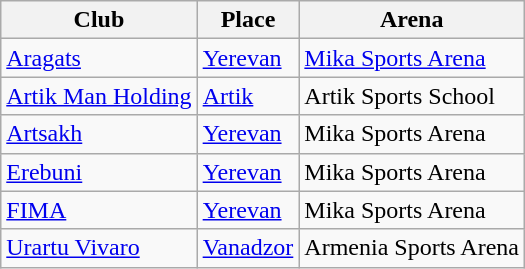<table class="wikitable sortable">
<tr>
<th>Club</th>
<th>Place</th>
<th>Arena</th>
</tr>
<tr>
<td><a href='#'>Aragats</a></td>
<td><a href='#'>Yerevan</a></td>
<td><a href='#'>Mika Sports Arena</a></td>
</tr>
<tr>
<td><a href='#'>Artik Man Holding</a></td>
<td><a href='#'>Artik</a></td>
<td>Artik Sports School</td>
</tr>
<tr>
<td><a href='#'>Artsakh</a></td>
<td><a href='#'>Yerevan</a></td>
<td>Mika Sports Arena</td>
</tr>
<tr>
<td><a href='#'>Erebuni</a></td>
<td><a href='#'>Yerevan</a></td>
<td>Mika Sports Arena</td>
</tr>
<tr>
<td><a href='#'>FIMA</a></td>
<td><a href='#'>Yerevan</a></td>
<td>Mika Sports Arena</td>
</tr>
<tr>
<td><a href='#'>Urartu Vivaro</a></td>
<td><a href='#'>Vanadzor</a></td>
<td>Armenia Sports Arena</td>
</tr>
</table>
